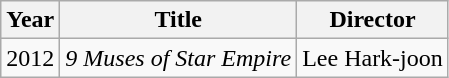<table class="wikitable">
<tr>
<th>Year</th>
<th>Title</th>
<th>Director</th>
</tr>
<tr>
<td>2012</td>
<td><em>9 Muses of Star Empire</em></td>
<td>Lee Hark-joon</td>
</tr>
</table>
